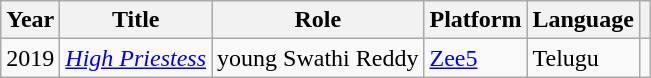<table class="wikitable sortable">
<tr>
<th scope="col">Year</th>
<th scope="col">Title</th>
<th scope="col" class="unsortable">Role</th>
<th scope="col">Platform</th>
<th scope="col">Language</th>
<th scope="col" class="unsortable"></th>
</tr>
<tr>
<td>2019</td>
<td><em><a href='#'>High Priestess</a></em></td>
<td>young Swathi Reddy</td>
<td><a href='#'>Zee5</a></td>
<td>Telugu</td>
<td></td>
</tr>
</table>
